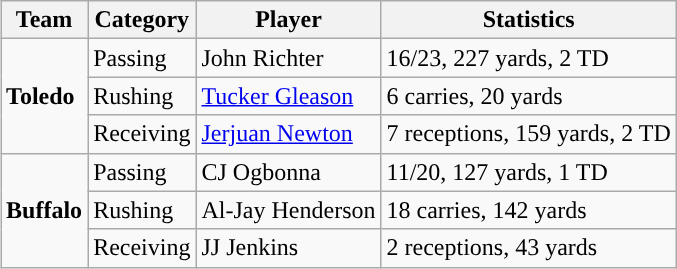<table class="wikitable" style="float: right;">
<tr>
<th>Team</th>
<th>Category</th>
<th>Player</th>
<th>Statistics</th>
</tr>
<tr>
<td rowspan=3><strong>Toledo</strong></td>
<td>Passing</td>
<td>John Richter</td>
<td>16/23, 227 yards, 2 TD</td>
</tr>
<tr>
<td>Rushing</td>
<td><a href='#'>Tucker Gleason</a></td>
<td>6 carries, 20 yards</td>
</tr>
<tr>
<td>Receiving</td>
<td><a href='#'>Jerjuan Newton</a></td>
<td>7 receptions, 159 yards, 2 TD</td>
</tr>
<tr>
<td rowspan=3><strong>Buffalo</strong></td>
<td>Passing</td>
<td>CJ Ogbonna</td>
<td>11/20, 127 yards, 1 TD</td>
</tr>
<tr>
<td>Rushing</td>
<td>Al-Jay Henderson</td>
<td>18 carries, 142 yards</td>
</tr>
<tr>
<td>Receiving</td>
<td>JJ Jenkins</td>
<td>2 receptions, 43 yards</td>
</tr>
</table>
